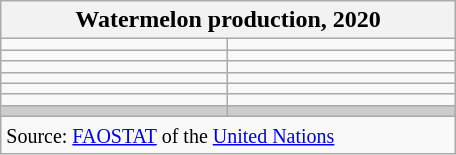<table class="wikitable" style="float:right; width:19em;">
<tr>
<th colspan=2>Watermelon production, 2020<small><br></small></th>
</tr>
<tr>
<td></td>
<td style="text-align:right;"></td>
</tr>
<tr>
<td></td>
<td style="text-align:right;"></td>
</tr>
<tr>
<td></td>
<td style="text-align:right;"></td>
</tr>
<tr>
<td></td>
<td style="text-align:right;"></td>
</tr>
<tr>
<td></td>
<td style="text-align:right;"></td>
</tr>
<tr>
<td></td>
<td style="text-align:right;"></td>
</tr>
<tr style="background:#ccc;">
<td></td>
<td style="text-align:right;"></td>
</tr>
<tr>
<td colspan=2><small>Source: <a href='#'>FAOSTAT</a> of the <a href='#'>United Nations</a></small></td>
</tr>
</table>
